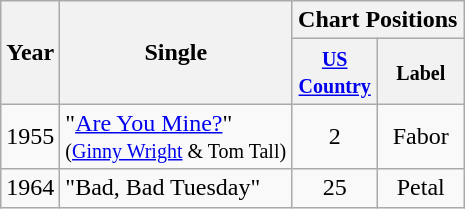<table class="wikitable">
<tr>
<th rowspan="2">Year</th>
<th rowspan="2">Single</th>
<th colspan="2">Chart Positions</th>
</tr>
<tr>
<th width="50"><small><a href='#'>US Country</a></small></th>
<th width="50"><small>Label</small></th>
</tr>
<tr>
<td>1955</td>
<td>"<a href='#'>Are You Mine?</a>"<br><small>(<a href='#'>Ginny Wright</a> & Tom Tall)</small></td>
<td align=center>2</td>
<td align=center>Fabor</td>
</tr>
<tr>
<td>1964</td>
<td>"Bad, Bad Tuesday"</td>
<td align=center>25</td>
<td align=center>Petal</td>
</tr>
</table>
